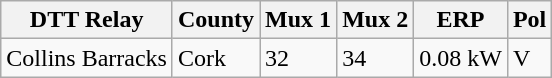<table class="wikitable sortable">
<tr>
<th>DTT Relay</th>
<th>County</th>
<th>Mux 1</th>
<th>Mux 2</th>
<th>ERP</th>
<th>Pol</th>
</tr>
<tr>
<td>Collins Barracks</td>
<td>Cork</td>
<td>32</td>
<td>34</td>
<td>0.08 kW</td>
<td>V</td>
</tr>
</table>
